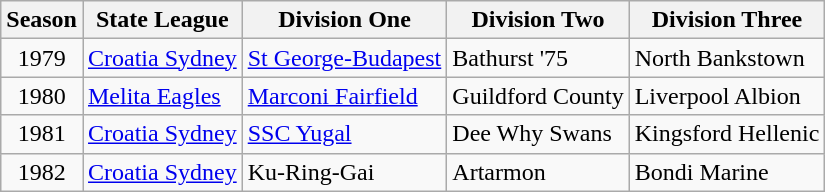<table class="wikitable">
<tr>
<th>Season</th>
<th>State League</th>
<th>Division One</th>
<th>Division Two</th>
<th>Division Three</th>
</tr>
<tr>
<td style=text-align:center>1979</td>
<td><a href='#'>Croatia Sydney</a></td>
<td><a href='#'>St George-Budapest</a></td>
<td>Bathurst '75</td>
<td>North Bankstown</td>
</tr>
<tr>
<td style=text-align:center>1980</td>
<td><a href='#'>Melita Eagles</a></td>
<td><a href='#'>Marconi Fairfield</a></td>
<td>Guildford County</td>
<td>Liverpool Albion</td>
</tr>
<tr>
<td style=text-align:center>1981</td>
<td><a href='#'>Croatia Sydney</a></td>
<td><a href='#'>SSC Yugal</a></td>
<td>Dee Why Swans</td>
<td>Kingsford Hellenic</td>
</tr>
<tr>
<td style=text-align:center>1982</td>
<td><a href='#'>Croatia Sydney</a></td>
<td>Ku-Ring-Gai</td>
<td>Artarmon</td>
<td>Bondi Marine</td>
</tr>
</table>
